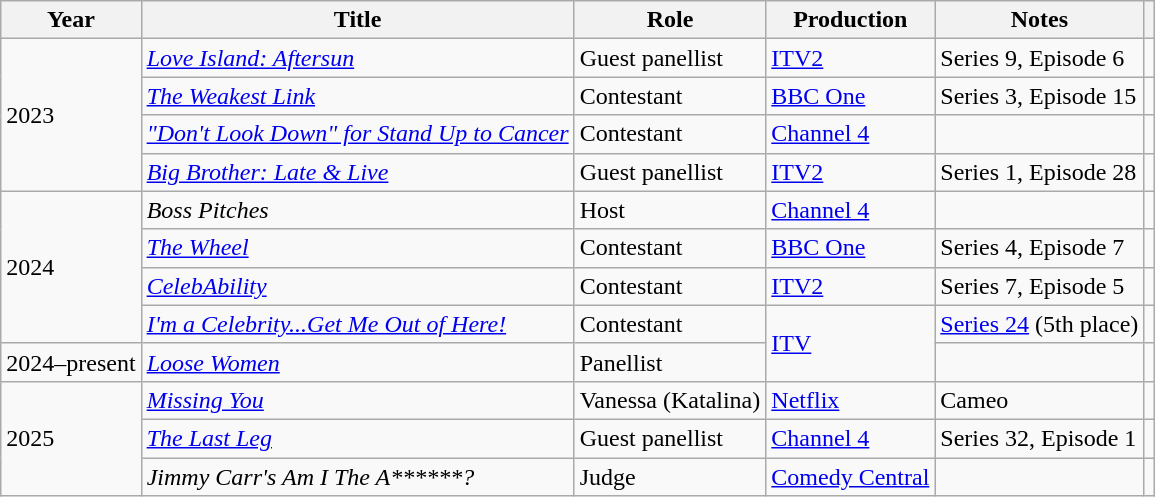<table class="wikitable sortable">
<tr>
<th>Year</th>
<th>Title</th>
<th>Role</th>
<th>Production</th>
<th>Notes</th>
<th></th>
</tr>
<tr>
<td rowspan="4">2023</td>
<td><a href='#'><em>Love Island: Aftersun</em></a></td>
<td>Guest panellist</td>
<td><a href='#'>ITV2</a></td>
<td>Series 9, Episode 6</td>
<td></td>
</tr>
<tr>
<td><em><a href='#'>The Weakest Link</a></em></td>
<td>Contestant</td>
<td><a href='#'>BBC One</a></td>
<td>Series 3, Episode 15</td>
<td></td>
</tr>
<tr>
<td><a href='#'><em>"Don't Look Down" for Stand Up to Cancer</em></a></td>
<td>Contestant</td>
<td><a href='#'>Channel 4</a></td>
<td></td>
<td></td>
</tr>
<tr>
<td><a href='#'><em>Big Brother: Late & Live</em></a></td>
<td>Guest panellist</td>
<td><a href='#'>ITV2</a></td>
<td>Series 1, Episode 28</td>
<td></td>
</tr>
<tr>
<td rowspan="4">2024</td>
<td><em>Boss Pitches</em></td>
<td>Host</td>
<td><a href='#'>Channel 4</a></td>
<td></td>
<td></td>
</tr>
<tr>
<td><em><a href='#'>The Wheel</a></em></td>
<td>Contestant</td>
<td><a href='#'>BBC One</a></td>
<td>Series 4, Episode 7</td>
<td></td>
</tr>
<tr>
<td><em><a href='#'>CelebAbility</a></em></td>
<td>Contestant</td>
<td><a href='#'>ITV2</a></td>
<td>Series 7, Episode 5</td>
<td></td>
</tr>
<tr>
<td><em><a href='#'>I'm a Celebrity...Get Me Out of Here!</a></em></td>
<td>Contestant</td>
<td rowspan="2"><a href='#'>ITV</a></td>
<td><a href='#'>Series 24</a> (5th place)</td>
<td></td>
</tr>
<tr>
<td rowspan="1">2024–present</td>
<td><em><a href='#'>Loose Women</a></em></td>
<td>Panellist</td>
<td></td>
<td></td>
</tr>
<tr>
<td rowspan="3">2025</td>
<td><em><a href='#'>Missing You</a></em></td>
<td>Vanessa (Katalina)</td>
<td><a href='#'>Netflix</a></td>
<td>Cameo</td>
<td></td>
</tr>
<tr>
<td><em><a href='#'>The Last Leg</a></em></td>
<td>Guest panellist</td>
<td><a href='#'>Channel 4</a></td>
<td>Series 32, Episode 1</td>
<td></td>
</tr>
<tr>
<td><em>Jimmy Carr's Am I The A******?</em></td>
<td>Judge</td>
<td><a href='#'>Comedy Central</a></td>
<td></td>
<td></td>
</tr>
</table>
